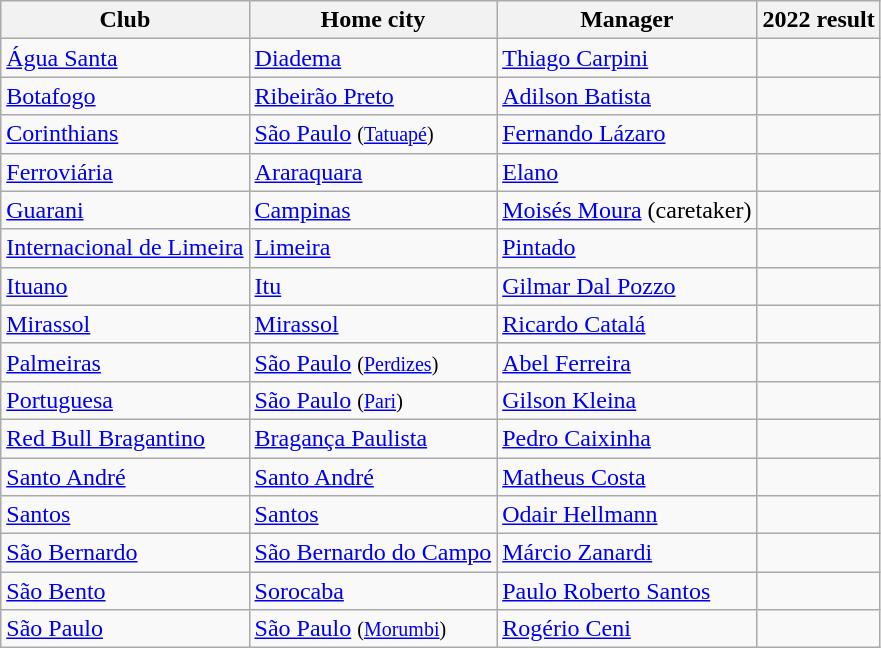<table class="wikitable sortable">
<tr>
<th>Club</th>
<th>Home city</th>
<th>Manager</th>
<th>2022 result</th>
</tr>
<tr>
<td><a href='#'>Água Santa</a></td>
<td><a href='#'>Diadema</a></td>
<td> <a href='#'>Thiago Carpini</a></td>
<td></td>
</tr>
<tr>
<td><a href='#'>Botafogo</a></td>
<td><a href='#'>Ribeirão Preto</a></td>
<td> <a href='#'>Adilson Batista</a></td>
<td></td>
</tr>
<tr>
<td><a href='#'>Corinthians</a></td>
<td><a href='#'>São Paulo</a> <small>(<a href='#'>Tatuapé</a>)</small></td>
<td> <a href='#'>Fernando Lázaro</a></td>
<td></td>
</tr>
<tr>
<td><a href='#'>Ferroviária</a></td>
<td><a href='#'>Araraquara</a></td>
<td> <a href='#'>Elano</a></td>
<td></td>
</tr>
<tr>
<td><a href='#'>Guarani</a></td>
<td><a href='#'>Campinas</a></td>
<td> <a href='#'>Moisés Moura</a> (caretaker)</td>
<td></td>
</tr>
<tr>
<td><a href='#'>Internacional de Limeira</a></td>
<td><a href='#'>Limeira</a></td>
<td> <a href='#'>Pintado</a></td>
<td></td>
</tr>
<tr>
<td><a href='#'>Ituano</a></td>
<td><a href='#'>Itu</a></td>
<td> <a href='#'>Gilmar Dal Pozzo</a></td>
<td></td>
</tr>
<tr>
<td><a href='#'>Mirassol</a></td>
<td><a href='#'>Mirassol</a></td>
<td> <a href='#'>Ricardo Catalá</a></td>
<td></td>
</tr>
<tr>
<td><a href='#'>Palmeiras</a></td>
<td><a href='#'>São Paulo</a> <small>(<a href='#'>Perdizes</a>)</small></td>
<td> <a href='#'>Abel Ferreira</a></td>
<td></td>
</tr>
<tr>
<td><a href='#'>Portuguesa</a></td>
<td><a href='#'>São Paulo</a> <small>(<a href='#'>Pari</a>)</small></td>
<td> <a href='#'>Gilson Kleina</a></td>
<td></td>
</tr>
<tr>
<td><a href='#'>Red Bull Bragantino</a></td>
<td><a href='#'>Bragança Paulista</a></td>
<td> <a href='#'>Pedro Caixinha</a></td>
<td></td>
</tr>
<tr>
<td><a href='#'>Santo André</a></td>
<td><a href='#'>Santo André</a></td>
<td> <a href='#'>Matheus Costa</a></td>
<td></td>
</tr>
<tr>
<td><a href='#'>Santos</a></td>
<td><a href='#'>Santos</a></td>
<td> <a href='#'>Odair Hellmann</a></td>
<td></td>
</tr>
<tr>
<td><a href='#'>São Bernardo</a></td>
<td><a href='#'>São Bernardo do Campo</a></td>
<td> <a href='#'>Márcio Zanardi</a></td>
<td></td>
</tr>
<tr>
<td><a href='#'>São Bento</a></td>
<td><a href='#'>Sorocaba</a></td>
<td> <a href='#'>Paulo Roberto Santos</a></td>
<td></td>
</tr>
<tr>
<td><a href='#'>São Paulo</a></td>
<td><a href='#'>São Paulo</a> <small>(<a href='#'>Morumbi</a>)</small></td>
<td> <a href='#'>Rogério Ceni</a></td>
<td></td>
</tr>
</table>
